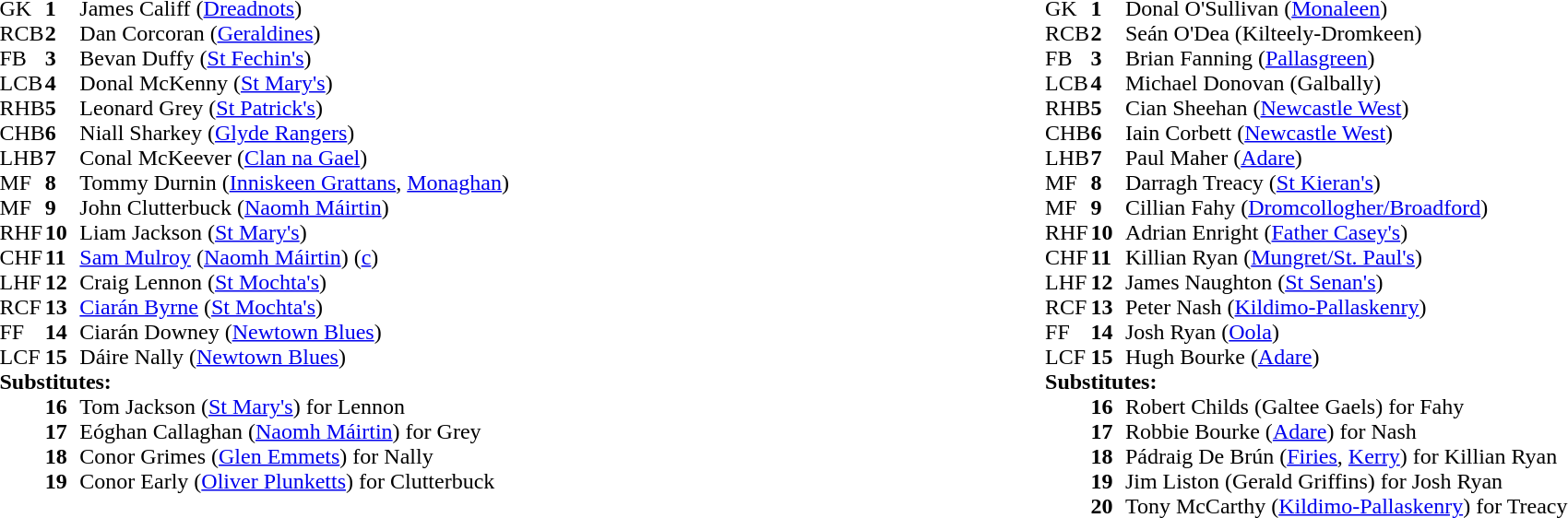<table style="width:100%;">
<tr>
<td style="vertical-align:top; width:50%"><br><table cellspacing="0" cellpadding="0">
<tr>
<th width="25"></th>
<th width="25"></th>
</tr>
<tr>
<td>GK</td>
<td><strong>1</strong></td>
<td>James Califf (<a href='#'>Dreadnots</a>)</td>
</tr>
<tr>
<td>RCB</td>
<td><strong>2</strong></td>
<td>Dan Corcoran (<a href='#'>Geraldines</a>)</td>
</tr>
<tr>
<td>FB</td>
<td><strong>3</strong></td>
<td>Bevan Duffy (<a href='#'>St Fechin's</a>)</td>
</tr>
<tr>
<td>LCB</td>
<td><strong>4</strong></td>
<td>Donal McKenny (<a href='#'>St Mary's</a>)</td>
</tr>
<tr>
<td>RHB</td>
<td><strong>5</strong></td>
<td>Leonard Grey (<a href='#'>St Patrick's</a>)</td>
</tr>
<tr>
<td>CHB</td>
<td><strong>6</strong></td>
<td>Niall Sharkey (<a href='#'>Glyde Rangers</a>)</td>
</tr>
<tr>
<td>LHB</td>
<td><strong>7</strong></td>
<td>Conal McKeever (<a href='#'>Clan na Gael</a>)</td>
</tr>
<tr>
<td>MF</td>
<td><strong>8</strong></td>
<td>Tommy Durnin (<a href='#'>Inniskeen Grattans</a>, <a href='#'>Monaghan</a>)</td>
</tr>
<tr>
<td>MF</td>
<td><strong>9</strong></td>
<td>John Clutterbuck (<a href='#'>Naomh Máirtin</a>)</td>
</tr>
<tr>
<td>RHF</td>
<td><strong>10</strong></td>
<td>Liam Jackson (<a href='#'>St Mary's</a>)</td>
</tr>
<tr>
<td>CHF</td>
<td><strong>11</strong></td>
<td><a href='#'>Sam Mulroy</a> (<a href='#'>Naomh Máirtin</a>) (<a href='#'>c</a>)</td>
</tr>
<tr>
<td>LHF</td>
<td><strong>12</strong></td>
<td>Craig Lennon (<a href='#'>St Mochta's</a>)</td>
</tr>
<tr>
<td>RCF</td>
<td><strong>13</strong></td>
<td><a href='#'>Ciarán Byrne</a> (<a href='#'>St Mochta's</a>)</td>
</tr>
<tr>
<td>FF</td>
<td><strong>14</strong></td>
<td>Ciarán Downey (<a href='#'>Newtown Blues</a>)</td>
</tr>
<tr>
<td>LCF</td>
<td><strong>15</strong></td>
<td>Dáire Nally (<a href='#'>Newtown Blues</a>)</td>
</tr>
<tr>
<td colspan=3><strong>Substitutes:</strong></td>
</tr>
<tr>
<td></td>
<td><strong>16</strong></td>
<td>Tom Jackson (<a href='#'>St Mary's</a>) for Lennon</td>
</tr>
<tr>
<td></td>
<td><strong>17</strong></td>
<td>Eóghan Callaghan (<a href='#'>Naomh Máirtin</a>) for Grey</td>
</tr>
<tr>
<td></td>
<td><strong>18</strong></td>
<td>Conor Grimes (<a href='#'>Glen Emmets</a>) for Nally</td>
</tr>
<tr>
<td></td>
<td><strong>19</strong></td>
<td>Conor Early (<a href='#'>Oliver Plunketts</a>) for Clutterbuck</td>
<td></td>
</tr>
</table>
</td>
<td style="vertical-align:top; width:50%"><br><table cellspacing="0" cellpadding="0" style="margin:auto">
<tr>
<th width="25"></th>
<th width="25"></th>
</tr>
<tr>
<td>GK</td>
<td><strong>1</strong></td>
<td>Donal O'Sullivan (<a href='#'>Monaleen</a>)</td>
</tr>
<tr>
<td>RCB</td>
<td><strong>2</strong></td>
<td>Seán O'Dea (Kilteely-Dromkeen)</td>
</tr>
<tr>
<td>FB</td>
<td><strong>3</strong></td>
<td>Brian Fanning (<a href='#'>Pallasgreen</a>)</td>
</tr>
<tr>
<td>LCB</td>
<td><strong>4</strong></td>
<td>Michael Donovan (Galbally)</td>
</tr>
<tr>
<td>RHB</td>
<td><strong>5</strong></td>
<td>Cian Sheehan (<a href='#'>Newcastle West</a>)</td>
</tr>
<tr>
<td>CHB</td>
<td><strong>6</strong></td>
<td>Iain Corbett (<a href='#'>Newcastle West</a>)</td>
</tr>
<tr>
<td>LHB</td>
<td><strong>7</strong></td>
<td>Paul Maher (<a href='#'>Adare</a>)</td>
</tr>
<tr>
<td>MF</td>
<td><strong>8</strong></td>
<td>Darragh Treacy (<a href='#'>St Kieran's</a>)</td>
</tr>
<tr>
<td>MF</td>
<td><strong>9</strong></td>
<td>Cillian Fahy (<a href='#'>Dromcollogher/Broadford</a>)</td>
</tr>
<tr>
<td>RHF</td>
<td><strong>10</strong></td>
<td>Adrian Enright (<a href='#'>Father Casey's</a>)</td>
</tr>
<tr>
<td>CHF</td>
<td><strong>11</strong></td>
<td>Killian Ryan (<a href='#'>Mungret/St. Paul's</a>)</td>
</tr>
<tr>
<td>LHF</td>
<td><strong>12</strong></td>
<td>James Naughton (<a href='#'>St Senan's</a>)</td>
</tr>
<tr>
<td>RCF</td>
<td><strong>13</strong></td>
<td>Peter Nash (<a href='#'>Kildimo-Pallaskenry</a>)</td>
</tr>
<tr>
<td>FF</td>
<td><strong>14</strong></td>
<td>Josh Ryan (<a href='#'>Oola</a>)</td>
</tr>
<tr>
<td>LCF</td>
<td><strong>15</strong></td>
<td>Hugh Bourke (<a href='#'>Adare</a>)</td>
</tr>
<tr>
<td colspan=3><strong>Substitutes:</strong></td>
</tr>
<tr>
<td></td>
<td><strong>16</strong></td>
<td>Robert Childs (Galtee Gaels) for Fahy</td>
</tr>
<tr>
<td></td>
<td><strong>17</strong></td>
<td>Robbie Bourke (<a href='#'>Adare</a>) for Nash</td>
</tr>
<tr>
<td></td>
<td><strong>18</strong></td>
<td>Pádraig De Brún (<a href='#'>Firies</a>, <a href='#'>Kerry</a>) for Killian Ryan</td>
</tr>
<tr>
<td></td>
<td><strong>19</strong></td>
<td>Jim Liston (Gerald Griffins) for Josh Ryan</td>
</tr>
<tr>
<td></td>
<td><strong>20</strong></td>
<td>Tony McCarthy (<a href='#'>Kildimo-Pallaskenry</a>) for Treacy</td>
</tr>
<tr>
</tr>
</table>
</td>
</tr>
<tr>
</tr>
</table>
